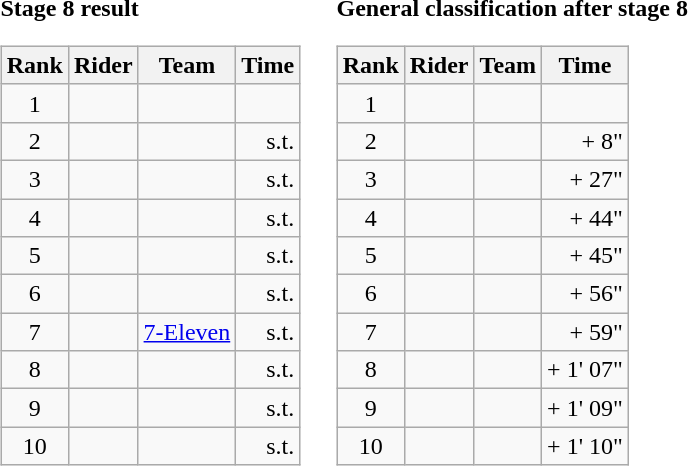<table>
<tr>
<td><strong>Stage 8 result</strong><br><table class="wikitable">
<tr>
<th scope="col">Rank</th>
<th scope="col">Rider</th>
<th scope="col">Team</th>
<th scope="col">Time</th>
</tr>
<tr>
<td style="text-align:center;">1</td>
<td></td>
<td></td>
<td style="text-align:right;"></td>
</tr>
<tr>
<td style="text-align:center;">2</td>
<td></td>
<td></td>
<td style="text-align:right;">s.t.</td>
</tr>
<tr>
<td style="text-align:center;">3</td>
<td></td>
<td></td>
<td style="text-align:right;">s.t.</td>
</tr>
<tr>
<td style="text-align:center;">4</td>
<td></td>
<td></td>
<td style="text-align:right;">s.t.</td>
</tr>
<tr>
<td style="text-align:center;">5</td>
<td></td>
<td></td>
<td style="text-align:right;">s.t.</td>
</tr>
<tr>
<td style="text-align:center;">6</td>
<td></td>
<td></td>
<td style="text-align:right;">s.t.</td>
</tr>
<tr>
<td style="text-align:center;">7</td>
<td></td>
<td><a href='#'>7-Eleven</a></td>
<td style="text-align:right;">s.t.</td>
</tr>
<tr>
<td style="text-align:center;">8</td>
<td></td>
<td></td>
<td style="text-align:right;">s.t.</td>
</tr>
<tr>
<td style="text-align:center;">9</td>
<td></td>
<td></td>
<td style="text-align:right;">s.t.</td>
</tr>
<tr>
<td style="text-align:center;">10</td>
<td></td>
<td></td>
<td style="text-align:right;">s.t.</td>
</tr>
</table>
</td>
<td></td>
<td><strong>General classification after stage 8</strong><br><table class="wikitable">
<tr>
<th scope="col">Rank</th>
<th scope="col">Rider</th>
<th scope="col">Team</th>
<th scope="col">Time</th>
</tr>
<tr>
<td style="text-align:center;">1</td>
<td> </td>
<td></td>
<td style="text-align:right;"></td>
</tr>
<tr>
<td style="text-align:center;">2</td>
<td></td>
<td></td>
<td style="text-align:right;">+ 8"</td>
</tr>
<tr>
<td style="text-align:center;">3</td>
<td></td>
<td></td>
<td style="text-align:right;">+ 27"</td>
</tr>
<tr>
<td style="text-align:center;">4</td>
<td></td>
<td></td>
<td style="text-align:right;">+ 44"</td>
</tr>
<tr>
<td style="text-align:center;">5</td>
<td></td>
<td></td>
<td style="text-align:right;">+ 45"</td>
</tr>
<tr>
<td style="text-align:center;">6</td>
<td></td>
<td></td>
<td style="text-align:right;">+ 56"</td>
</tr>
<tr>
<td style="text-align:center;">7</td>
<td></td>
<td></td>
<td style="text-align:right;">+ 59"</td>
</tr>
<tr>
<td style="text-align:center;">8</td>
<td></td>
<td></td>
<td style="text-align:right;">+ 1' 07"</td>
</tr>
<tr>
<td style="text-align:center;">9</td>
<td></td>
<td></td>
<td style="text-align:right;">+ 1' 09"</td>
</tr>
<tr>
<td style="text-align:center;">10</td>
<td></td>
<td></td>
<td style="text-align:right;">+ 1' 10"</td>
</tr>
</table>
</td>
</tr>
</table>
